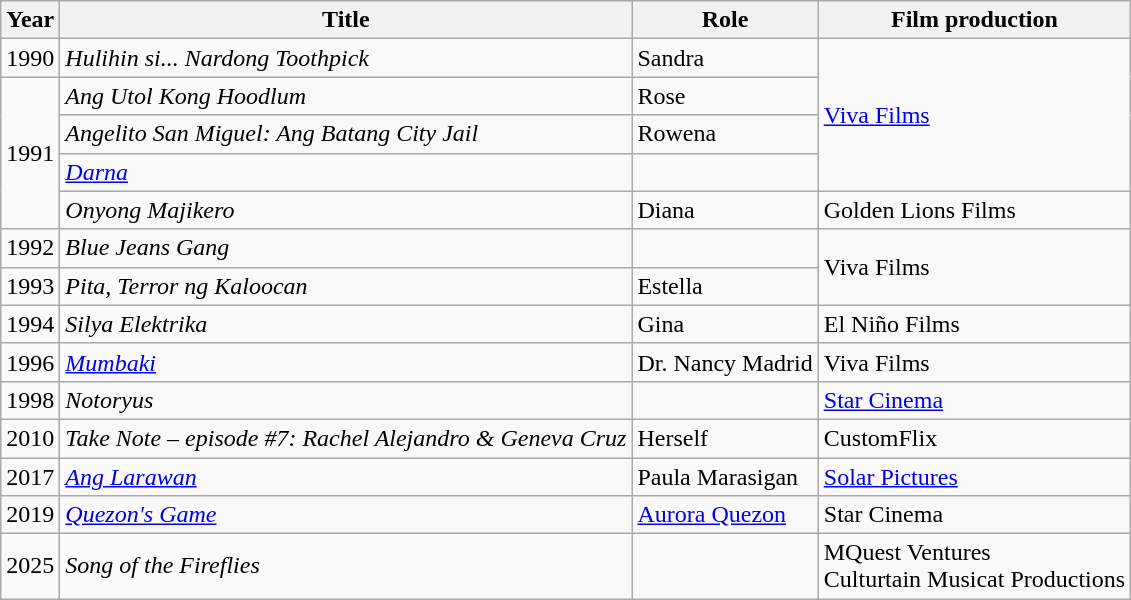<table class="wikitable">
<tr>
<th>Year</th>
<th>Title</th>
<th>Role</th>
<th>Film production</th>
</tr>
<tr>
<td>1990</td>
<td><em>Hulihin si... Nardong Toothpick</em></td>
<td>Sandra</td>
<td rowspan="4"><a href='#'>Viva Films</a></td>
</tr>
<tr>
<td rowspan=4>1991</td>
<td><em>Ang Utol Kong Hoodlum</em></td>
<td>Rose</td>
</tr>
<tr>
<td><em>Angelito San Miguel: Ang Batang City Jail</em></td>
<td>Rowena</td>
</tr>
<tr>
<td><em><a href='#'>Darna</a></em></td>
<td></td>
</tr>
<tr>
<td><em>Onyong Majikero</em></td>
<td>Diana</td>
<td>Golden Lions Films</td>
</tr>
<tr>
<td>1992</td>
<td><em>Blue Jeans Gang</em></td>
<td></td>
<td rowspan="2">Viva Films</td>
</tr>
<tr>
<td>1993</td>
<td><em>Pita, Terror ng Kaloocan</em></td>
<td>Estella</td>
</tr>
<tr>
<td>1994</td>
<td><em>Silya Elektrika</em></td>
<td>Gina</td>
<td>El Niño Films</td>
</tr>
<tr>
<td>1996</td>
<td><em><a href='#'>Mumbaki</a></em></td>
<td>Dr. Nancy Madrid</td>
<td>Viva Films</td>
</tr>
<tr>
<td>1998</td>
<td><em>Notoryus</em></td>
<td></td>
<td><a href='#'>Star Cinema</a></td>
</tr>
<tr>
<td>2010</td>
<td><em>Take Note – episode #7: Rachel Alejandro & Geneva Cruz</em></td>
<td>Herself</td>
<td>CustomFlix</td>
</tr>
<tr>
<td>2017</td>
<td><em><a href='#'>Ang Larawan</a></em></td>
<td>Paula Marasigan</td>
<td><a href='#'>Solar Pictures</a></td>
</tr>
<tr>
<td>2019</td>
<td><em><a href='#'>Quezon's Game</a></em></td>
<td><a href='#'>Aurora Quezon</a></td>
<td>Star Cinema</td>
</tr>
<tr>
<td>2025</td>
<td><em>Song of the Fireflies</em></td>
<td></td>
<td>MQuest Ventures<br>Culturtain Musicat Productions</td>
</tr>
</table>
